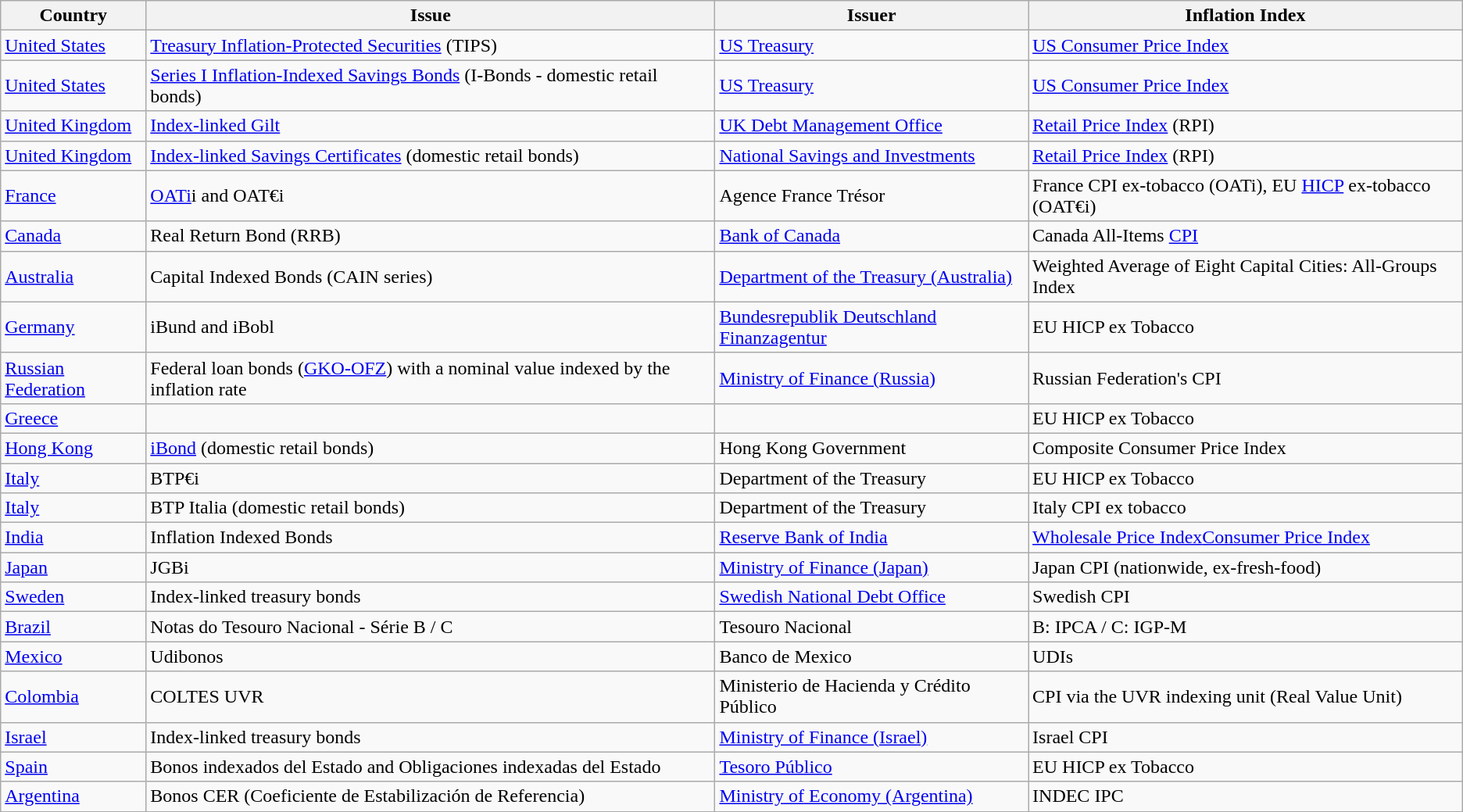<table class="wikitable">
<tr>
<th>Country</th>
<th>Issue</th>
<th>Issuer</th>
<th>Inflation Index</th>
</tr>
<tr>
<td><a href='#'>United States</a></td>
<td><a href='#'>Treasury Inflation-Protected Securities</a> (TIPS)</td>
<td><a href='#'>US Treasury</a></td>
<td><a href='#'>US Consumer Price Index</a></td>
</tr>
<tr>
<td><a href='#'>United States</a></td>
<td><a href='#'>Series I Inflation-Indexed Savings Bonds</a> (I-Bonds - domestic retail bonds)</td>
<td><a href='#'>US Treasury</a></td>
<td><a href='#'>US Consumer Price Index</a></td>
</tr>
<tr>
<td><a href='#'>United Kingdom</a></td>
<td><a href='#'>Index-linked Gilt</a></td>
<td><a href='#'>UK Debt Management Office</a></td>
<td><a href='#'>Retail Price Index</a> (RPI)</td>
</tr>
<tr>
<td><a href='#'>United Kingdom</a></td>
<td><a href='#'>Index-linked Savings Certificates</a> (domestic retail bonds)</td>
<td><a href='#'>National Savings and Investments</a></td>
<td><a href='#'>Retail Price Index</a> (RPI)</td>
</tr>
<tr>
<td><a href='#'>France</a></td>
<td><a href='#'>OATi</a>i and OAT€i</td>
<td>Agence France Trésor</td>
<td>France CPI ex-tobacco (OATi), EU <a href='#'>HICP</a> ex-tobacco (OAT€i)</td>
</tr>
<tr>
<td><a href='#'>Canada</a></td>
<td>Real Return Bond (RRB)</td>
<td><a href='#'>Bank of Canada</a></td>
<td>Canada All-Items <a href='#'>CPI</a></td>
</tr>
<tr>
<td><a href='#'>Australia</a></td>
<td>Capital Indexed Bonds (CAIN series)</td>
<td><a href='#'>Department of the Treasury (Australia)</a></td>
<td>Weighted Average of Eight Capital Cities: All-Groups Index</td>
</tr>
<tr>
<td><a href='#'>Germany</a></td>
<td>iBund and iBobl</td>
<td><a href='#'>Bundesrepublik Deutschland Finanzagentur</a></td>
<td>EU HICP ex Tobacco</td>
</tr>
<tr>
<td><a href='#'>Russian Federation</a></td>
<td>Federal loan bonds (<a href='#'>GKO-OFZ</a>) with a nominal value indexed by the inflation rate</td>
<td><a href='#'>Ministry of Finance (Russia)</a></td>
<td>Russian Federation's CPI</td>
</tr>
<tr>
<td><a href='#'>Greece</a></td>
<td></td>
<td></td>
<td>EU HICP ex Tobacco</td>
</tr>
<tr>
<td><a href='#'>Hong Kong</a></td>
<td><a href='#'>iBond</a> (domestic retail bonds)</td>
<td>Hong Kong Government</td>
<td>Composite Consumer Price Index</td>
</tr>
<tr>
<td><a href='#'>Italy</a></td>
<td>BTP€i</td>
<td>Department of the Treasury</td>
<td>EU HICP ex Tobacco</td>
</tr>
<tr>
<td><a href='#'>Italy</a></td>
<td>BTP Italia (domestic retail bonds)</td>
<td>Department of the Treasury</td>
<td>Italy CPI ex tobacco</td>
</tr>
<tr>
<td><a href='#'>India</a></td>
<td>Inflation Indexed Bonds</td>
<td><a href='#'>Reserve Bank of India</a></td>
<td><a href='#'>Wholesale Price Index</a><a href='#'>Consumer Price Index</a></td>
</tr>
<tr>
<td><a href='#'>Japan</a></td>
<td>JGBi</td>
<td><a href='#'>Ministry of Finance (Japan)</a></td>
<td>Japan CPI (nationwide, ex-fresh-food)</td>
</tr>
<tr>
<td><a href='#'>Sweden</a></td>
<td>Index-linked treasury bonds</td>
<td><a href='#'>Swedish National Debt Office</a></td>
<td>Swedish CPI</td>
</tr>
<tr>
<td><a href='#'>Brazil</a></td>
<td>Notas do Tesouro Nacional - Série B / C</td>
<td>Tesouro Nacional</td>
<td>B: IPCA / C: IGP-M</td>
</tr>
<tr>
<td><a href='#'>Mexico</a></td>
<td>Udibonos</td>
<td>Banco de Mexico</td>
<td>UDIs</td>
</tr>
<tr>
<td><a href='#'>Colombia</a></td>
<td>COLTES UVR</td>
<td>Ministerio de Hacienda y Crédito Público</td>
<td>CPI via the UVR indexing unit (Real Value Unit)</td>
</tr>
<tr>
<td><a href='#'>Israel</a></td>
<td>Index-linked treasury bonds</td>
<td><a href='#'>Ministry of Finance (Israel)</a></td>
<td>Israel CPI</td>
</tr>
<tr>
<td><a href='#'>Spain</a></td>
<td>Bonos indexados del Estado and Obligaciones indexadas del Estado</td>
<td><a href='#'>Tesoro Público</a></td>
<td>EU HICP ex Tobacco</td>
</tr>
<tr>
<td><a href='#'>Argentina</a></td>
<td>Bonos CER (Coeficiente de Estabilización de Referencia)</td>
<td><a href='#'>Ministry of Economy (Argentina)</a></td>
<td>INDEC IPC</td>
</tr>
<tr>
</tr>
</table>
